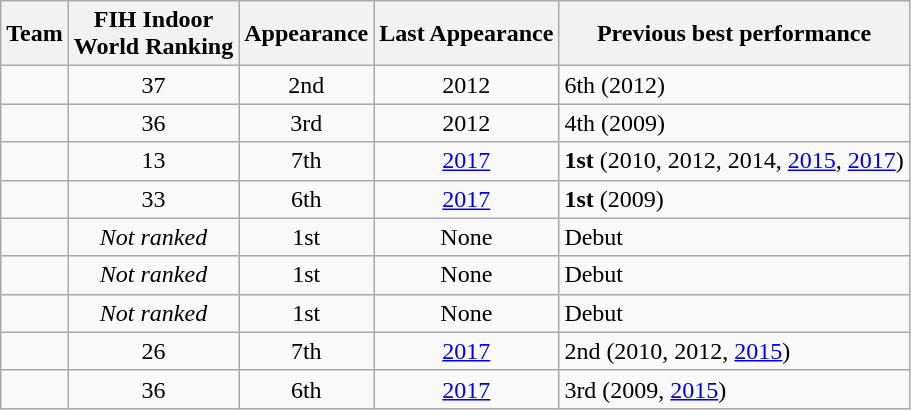<table class="wikitable sortable">
<tr>
<th>Team</th>
<th>FIH Indoor<br>World Ranking</th>
<th>Appearance</th>
<th>Last Appearance</th>
<th>Previous best performance</th>
</tr>
<tr>
<td></td>
<td align=center>37</td>
<td align=center>2nd</td>
<td align=center>2012</td>
<td>6th (2012)</td>
</tr>
<tr>
<td></td>
<td align=center>36</td>
<td align=center>3rd</td>
<td align=center>2012</td>
<td>4th (2009)</td>
</tr>
<tr>
<td></td>
<td align=center>13</td>
<td align=center>7th</td>
<td align=center><a href='#'>2017</a></td>
<td><strong>1st</strong> (2010, 2012, 2014, <a href='#'>2015</a>, <a href='#'>2017</a>)</td>
</tr>
<tr>
<td></td>
<td align=center>33</td>
<td align=center>6th</td>
<td align=center><a href='#'>2017</a></td>
<td><strong>1st</strong> (2009)</td>
</tr>
<tr>
<td></td>
<td align=center><em>Not ranked</em></td>
<td align=center>1st</td>
<td align=center>None</td>
<td>Debut</td>
</tr>
<tr>
<td></td>
<td align=center><em>Not ranked</em></td>
<td align=center>1st</td>
<td align=center>None</td>
<td>Debut</td>
</tr>
<tr>
<td></td>
<td align=center><em>Not ranked</em></td>
<td align=center>1st</td>
<td align=center>None</td>
<td>Debut</td>
</tr>
<tr>
<td></td>
<td align=center>26</td>
<td align=center>7th</td>
<td align=center><a href='#'>2017</a></td>
<td>2nd (2010, 2012, <a href='#'>2015</a>)</td>
</tr>
<tr>
<td></td>
<td align=center>36</td>
<td align=center>6th</td>
<td align=center><a href='#'>2017</a></td>
<td>3rd (2009, <a href='#'>2015</a>)</td>
</tr>
</table>
